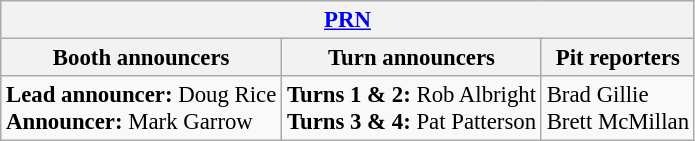<table class="wikitable" style="font-size: 95%;">
<tr>
<th colspan="3"><a href='#'>PRN</a></th>
</tr>
<tr>
<th>Booth announcers</th>
<th>Turn announcers</th>
<th>Pit reporters</th>
</tr>
<tr>
<td><strong>Lead announcer:</strong> Doug Rice<br><strong>Announcer:</strong> Mark Garrow</td>
<td><strong>Turns 1 & 2:</strong> Rob Albright<br><strong>Turns 3 & 4:</strong> Pat Patterson</td>
<td>Brad Gillie<br>Brett McMillan</td>
</tr>
</table>
